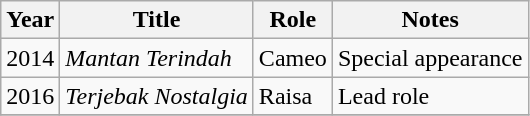<table class="wikitable">
<tr>
<th>Year</th>
<th>Title</th>
<th>Role</th>
<th>Notes</th>
</tr>
<tr>
<td>2014</td>
<td><em>Mantan Terindah</em></td>
<td>Cameo</td>
<td>Special appearance</td>
</tr>
<tr>
<td>2016</td>
<td><em>Terjebak Nostalgia</em></td>
<td>Raisa</td>
<td>Lead role</td>
</tr>
<tr>
</tr>
</table>
